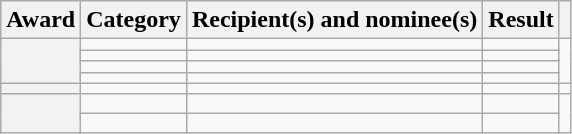<table class="wikitable plainrowheaders sortable">
<tr>
<th scope="col">Award</th>
<th scope="col">Category</th>
<th scope="col">Recipient(s) and nominee(s)</th>
<th scope="col">Result</th>
<th scope="col" class="unsortable"></th>
</tr>
<tr>
<th scope="row" rowspan="4"></th>
<td></td>
<td></td>
<td></td>
<td style="text-align:center;" rowspan="4"></td>
</tr>
<tr>
<td></td>
<td></td>
<td></td>
</tr>
<tr>
<td></td>
<td></td>
<td></td>
</tr>
<tr>
<td></td>
<td></td>
<td></td>
</tr>
<tr>
<th scope="row" rowspan="1"></th>
<td></td>
<td></td>
<td></td>
<td style="text-align:center;" rowspan="1"></td>
</tr>
<tr>
<th scope="row" rowspan="2"></th>
<td></td>
<td></td>
<td></td>
<td style="text-align:center;" rowspan="2"><br></td>
</tr>
<tr>
<td></td>
<td></td>
<td></td>
</tr>
</table>
